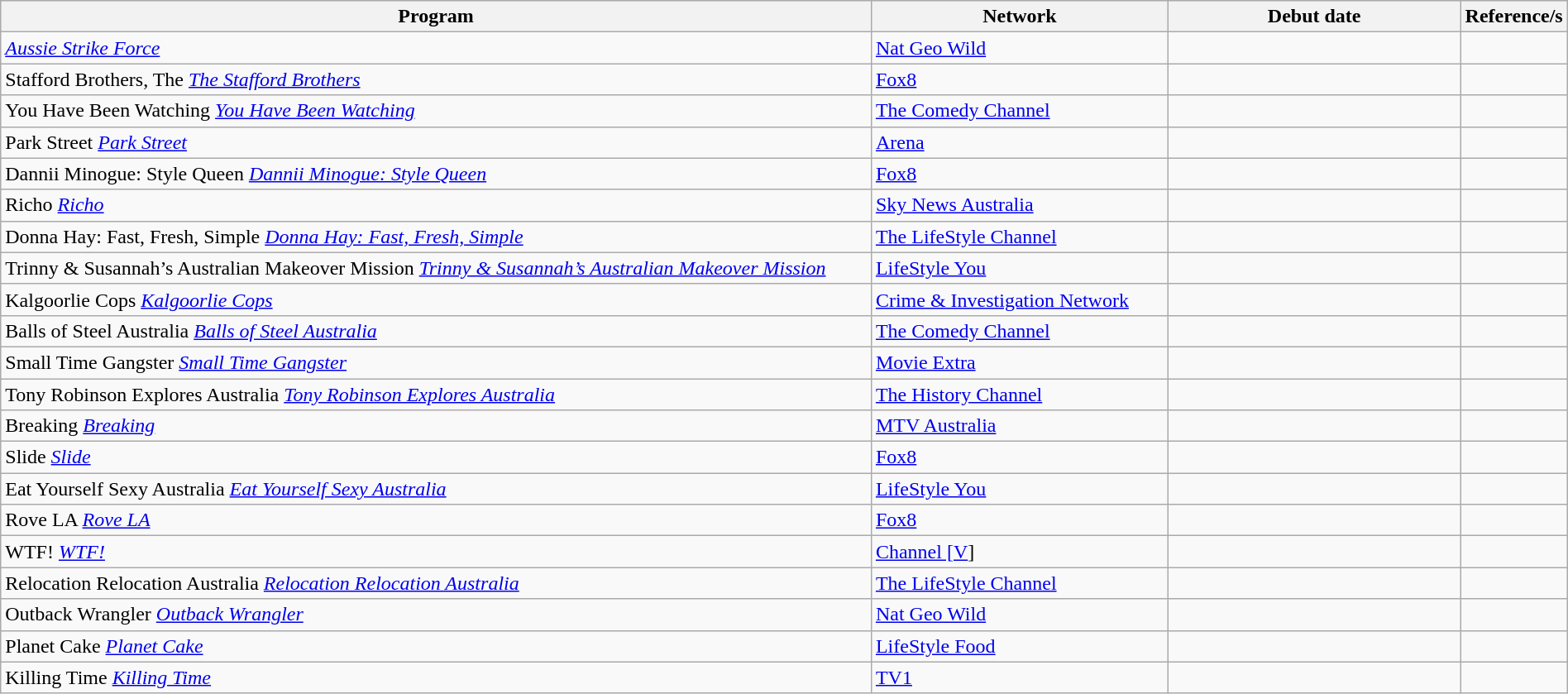<table class="wikitable sortable" width="100%">
<tr bgcolor="#efefef">
<th width=60%>Program</th>
<th width=20%>Network</th>
<th width=20%>Debut date</th>
<th class="unsortable">Reference/s</th>
</tr>
<tr>
<td><em><a href='#'>Aussie Strike Force</a></em></td>
<td><a href='#'>Nat Geo Wild</a></td>
<td></td>
<td></td>
</tr>
<tr>
<td><span>Stafford Brothers, The</span> <em><a href='#'>The Stafford Brothers</a></em></td>
<td><a href='#'>Fox8</a></td>
<td></td>
<td></td>
</tr>
<tr>
<td><span>You Have Been Watching</span> <em><a href='#'>You Have Been Watching</a></em></td>
<td><a href='#'>The Comedy Channel</a></td>
<td></td>
<td></td>
</tr>
<tr>
<td><span>Park Street</span> <em><a href='#'>Park Street</a></em></td>
<td><a href='#'>Arena</a></td>
<td></td>
<td></td>
</tr>
<tr>
<td><span>Dannii Minogue: Style Queen</span> <em><a href='#'>Dannii Minogue: Style Queen</a></em></td>
<td><a href='#'>Fox8</a></td>
<td></td>
<td></td>
</tr>
<tr>
<td><span>Richo</span> <em><a href='#'>Richo</a></em></td>
<td><a href='#'>Sky News Australia</a></td>
<td></td>
<td></td>
</tr>
<tr>
<td><span>Donna Hay: Fast, Fresh, Simple</span> <em><a href='#'>Donna Hay: Fast, Fresh, Simple</a></em></td>
<td><a href='#'>The LifeStyle Channel</a></td>
<td></td>
<td></td>
</tr>
<tr>
<td><span>Trinny & Susannah’s Australian Makeover Mission</span> <em><a href='#'>Trinny & Susannah’s Australian Makeover Mission</a></em></td>
<td><a href='#'>LifeStyle You</a></td>
<td></td>
<td></td>
</tr>
<tr>
<td><span>Kalgoorlie Cops</span> <em><a href='#'>Kalgoorlie Cops</a></em></td>
<td><a href='#'>Crime & Investigation Network</a></td>
<td></td>
<td></td>
</tr>
<tr>
<td><span>Balls of Steel Australia</span> <em><a href='#'>Balls of Steel Australia</a></em></td>
<td><a href='#'>The Comedy Channel</a></td>
<td></td>
<td></td>
</tr>
<tr>
<td><span>Small Time Gangster</span> <em><a href='#'>Small Time Gangster</a></em></td>
<td><a href='#'>Movie Extra</a></td>
<td></td>
<td></td>
</tr>
<tr>
<td><span>Tony Robinson Explores Australia</span> <em><a href='#'>Tony Robinson Explores Australia</a></em></td>
<td><a href='#'>The History Channel</a></td>
<td></td>
<td></td>
</tr>
<tr>
<td><span>Breaking</span> <em><a href='#'>Breaking</a></em></td>
<td><a href='#'>MTV Australia</a></td>
<td></td>
<td></td>
</tr>
<tr>
<td><span>Slide</span> <em><a href='#'>Slide</a></em></td>
<td><a href='#'>Fox8</a></td>
<td></td>
<td></td>
</tr>
<tr>
<td><span>Eat Yourself Sexy Australia</span> <em><a href='#'>Eat Yourself Sexy Australia</a></em></td>
<td><a href='#'>LifeStyle You</a></td>
<td></td>
<td></td>
</tr>
<tr>
<td><span>Rove LA</span> <em><a href='#'>Rove LA</a></em></td>
<td><a href='#'>Fox8</a></td>
<td></td>
<td></td>
</tr>
<tr>
<td><span>WTF!</span> <em><a href='#'>WTF!</a></em></td>
<td><a href='#'>Channel [V</a>]</td>
<td></td>
<td></td>
</tr>
<tr>
<td><span>Relocation Relocation Australia</span> <em><a href='#'>Relocation Relocation Australia</a></em></td>
<td><a href='#'>The LifeStyle Channel</a></td>
<td></td>
<td></td>
</tr>
<tr>
<td><span>Outback Wrangler</span> <em><a href='#'>Outback Wrangler</a></em></td>
<td><a href='#'>Nat Geo Wild</a></td>
<td></td>
<td></td>
</tr>
<tr>
<td><span>Planet Cake</span> <em><a href='#'>Planet Cake</a></em></td>
<td><a href='#'>LifeStyle Food</a></td>
<td></td>
<td></td>
</tr>
<tr>
<td><span>Killing Time</span> <em><a href='#'>Killing Time</a></em></td>
<td><a href='#'>TV1</a></td>
<td></td>
<td></td>
</tr>
</table>
